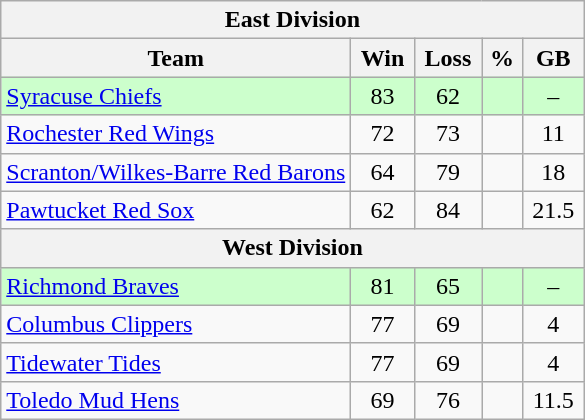<table class="wikitable">
<tr>
<th colspan="5">East Division</th>
</tr>
<tr>
<th width="60%">Team</th>
<th>Win</th>
<th>Loss</th>
<th>%</th>
<th>GB</th>
</tr>
<tr align=center bgcolor=ccffcc>
<td align=left><a href='#'>Syracuse Chiefs</a></td>
<td>83</td>
<td>62</td>
<td></td>
<td>–</td>
</tr>
<tr align=center>
<td align=left><a href='#'>Rochester Red Wings</a></td>
<td>72</td>
<td>73</td>
<td></td>
<td>11</td>
</tr>
<tr align=center>
<td align=left><a href='#'>Scranton/Wilkes-Barre Red Barons</a></td>
<td>64</td>
<td>79</td>
<td></td>
<td>18</td>
</tr>
<tr align=center>
<td align=left><a href='#'>Pawtucket Red Sox</a></td>
<td>62</td>
<td>84</td>
<td></td>
<td>21.5</td>
</tr>
<tr>
<th colspan="5">West Division</th>
</tr>
<tr align=center bgcolor=ccffcc>
<td align=left><a href='#'>Richmond Braves</a></td>
<td>81</td>
<td>65</td>
<td></td>
<td>–</td>
</tr>
<tr align=center>
<td align=left><a href='#'>Columbus Clippers</a></td>
<td>77</td>
<td>69</td>
<td></td>
<td>4</td>
</tr>
<tr align=center>
<td align=left><a href='#'>Tidewater Tides</a></td>
<td>77</td>
<td>69</td>
<td></td>
<td>4</td>
</tr>
<tr align=center>
<td align=left><a href='#'>Toledo Mud Hens</a></td>
<td>69</td>
<td>76</td>
<td></td>
<td>11.5</td>
</tr>
</table>
